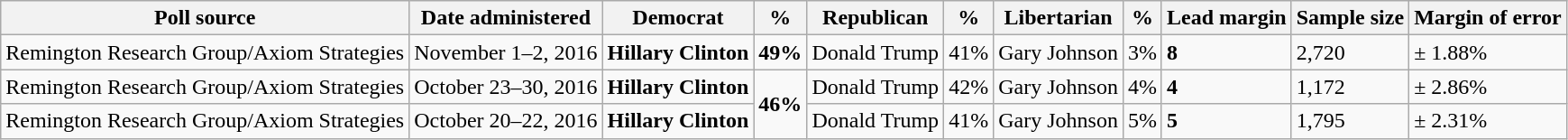<table class="wikitable">
<tr valign=bottom>
<th>Poll source</th>
<th>Date administered</th>
<th>Democrat</th>
<th>%</th>
<th>Republican</th>
<th>%</th>
<th>Libertarian</th>
<th>%</th>
<th>Lead margin</th>
<th>Sample size</th>
<th>Margin of error</th>
</tr>
<tr>
<td>Remington Research Group/Axiom Strategies</td>
<td>November 1–2, 2016</td>
<td><strong>Hillary Clinton</strong></td>
<td><strong>49%</strong></td>
<td>Donald Trump</td>
<td>41%</td>
<td>Gary Johnson</td>
<td>3%</td>
<td><strong>8</strong></td>
<td>2,720</td>
<td>± 1.88%</td>
</tr>
<tr>
<td>Remington Research Group/Axiom Strategies</td>
<td>October 23–30, 2016</td>
<td><strong>Hillary Clinton</strong></td>
<td rowspan="2" ><strong>46%</strong></td>
<td>Donald Trump</td>
<td>42%</td>
<td>Gary Johnson</td>
<td>4%</td>
<td><strong>4</strong></td>
<td>1,172</td>
<td>± 2.86%</td>
</tr>
<tr>
<td>Remington Research Group/Axiom Strategies</td>
<td>October 20–22, 2016</td>
<td><strong>Hillary Clinton</strong></td>
<td>Donald Trump</td>
<td>41%</td>
<td>Gary Johnson</td>
<td>5%</td>
<td><strong>5</strong></td>
<td>1,795</td>
<td>± 2.31%</td>
</tr>
</table>
